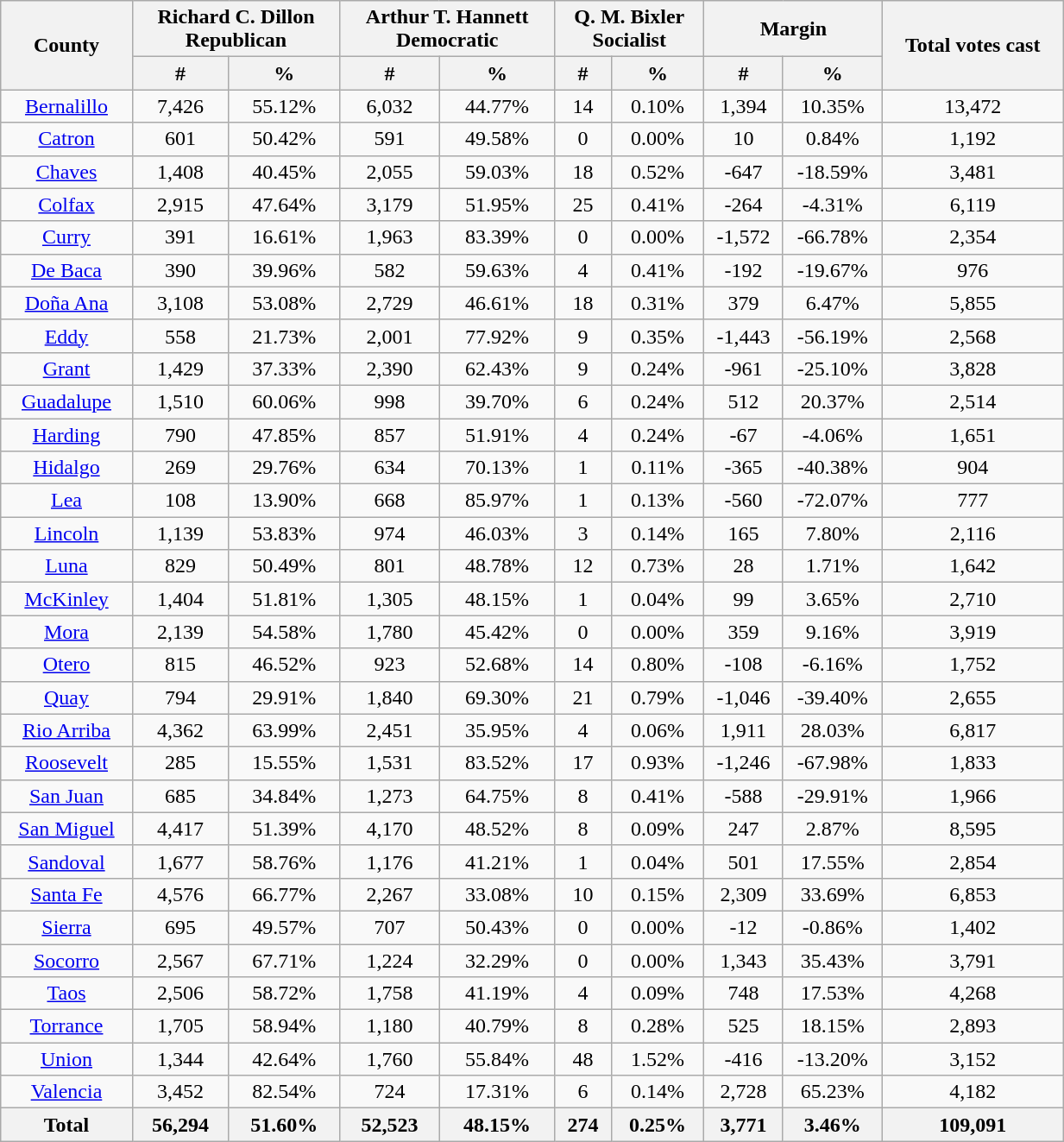<table width="65%" class="wikitable sortable" style="text-align:center">
<tr>
<th style="text-align:center;" rowspan="2">County</th>
<th style="text-align:center;" colspan="2">Richard C. Dillon<br>Republican</th>
<th style="text-align:center;" colspan="2">Arthur T. Hannett<br>Democratic</th>
<th style="text-align:center;" colspan="2">Q. M. Bixler<br>Socialist</th>
<th style="text-align:center;" colspan="2">Margin</th>
<th style="text-align:center;" rowspan="2">Total votes cast</th>
</tr>
<tr>
<th style="text-align:center;" data-sort-type="number">#</th>
<th style="text-align:center;" data-sort-type="number">%</th>
<th style="text-align:center;" data-sort-type="number">#</th>
<th style="text-align:center;" data-sort-type="number">%</th>
<th style="text-align:center;" data-sort-type="number">#</th>
<th style="text-align:center;" data-sort-type="number">%</th>
<th style="text-align:center;" data-sort-type="number">#</th>
<th style="text-align:center;" data-sort-type="number">%</th>
</tr>
<tr style="text-align:center;">
<td><a href='#'>Bernalillo</a></td>
<td>7,426</td>
<td>55.12%</td>
<td>6,032</td>
<td>44.77%</td>
<td>14</td>
<td>0.10%</td>
<td>1,394</td>
<td>10.35%</td>
<td>13,472</td>
</tr>
<tr style="text-align:center;">
<td><a href='#'>Catron</a></td>
<td>601</td>
<td>50.42%</td>
<td>591</td>
<td>49.58%</td>
<td>0</td>
<td>0.00%</td>
<td>10</td>
<td>0.84%</td>
<td>1,192</td>
</tr>
<tr style="text-align:center;">
<td><a href='#'>Chaves</a></td>
<td>1,408</td>
<td>40.45%</td>
<td>2,055</td>
<td>59.03%</td>
<td>18</td>
<td>0.52%</td>
<td>-647</td>
<td>-18.59%</td>
<td>3,481</td>
</tr>
<tr style="text-align:center;">
<td><a href='#'>Colfax</a></td>
<td>2,915</td>
<td>47.64%</td>
<td>3,179</td>
<td>51.95%</td>
<td>25</td>
<td>0.41%</td>
<td>-264</td>
<td>-4.31%</td>
<td>6,119</td>
</tr>
<tr style="text-align:center;">
<td><a href='#'>Curry</a></td>
<td>391</td>
<td>16.61%</td>
<td>1,963</td>
<td>83.39%</td>
<td>0</td>
<td>0.00%</td>
<td>-1,572</td>
<td>-66.78%</td>
<td>2,354</td>
</tr>
<tr style="text-align:center;">
<td><a href='#'>De Baca</a></td>
<td>390</td>
<td>39.96%</td>
<td>582</td>
<td>59.63%</td>
<td>4</td>
<td>0.41%</td>
<td>-192</td>
<td>-19.67%</td>
<td>976</td>
</tr>
<tr style="text-align:center;">
<td><a href='#'>Doña Ana</a></td>
<td>3,108</td>
<td>53.08%</td>
<td>2,729</td>
<td>46.61%</td>
<td>18</td>
<td>0.31%</td>
<td>379</td>
<td>6.47%</td>
<td>5,855</td>
</tr>
<tr style="text-align:center;">
<td><a href='#'>Eddy</a></td>
<td>558</td>
<td>21.73%</td>
<td>2,001</td>
<td>77.92%</td>
<td>9</td>
<td>0.35%</td>
<td>-1,443</td>
<td>-56.19%</td>
<td>2,568</td>
</tr>
<tr style="text-align:center;">
<td><a href='#'>Grant</a></td>
<td>1,429</td>
<td>37.33%</td>
<td>2,390</td>
<td>62.43%</td>
<td>9</td>
<td>0.24%</td>
<td>-961</td>
<td>-25.10%</td>
<td>3,828</td>
</tr>
<tr style="text-align:center;">
<td><a href='#'>Guadalupe</a></td>
<td>1,510</td>
<td>60.06%</td>
<td>998</td>
<td>39.70%</td>
<td>6</td>
<td>0.24%</td>
<td>512</td>
<td>20.37%</td>
<td>2,514</td>
</tr>
<tr style="text-align:center;">
<td><a href='#'>Harding</a></td>
<td>790</td>
<td>47.85%</td>
<td>857</td>
<td>51.91%</td>
<td>4</td>
<td>0.24%</td>
<td>-67</td>
<td>-4.06%</td>
<td>1,651</td>
</tr>
<tr style="text-align:center;">
<td><a href='#'>Hidalgo</a></td>
<td>269</td>
<td>29.76%</td>
<td>634</td>
<td>70.13%</td>
<td>1</td>
<td>0.11%</td>
<td>-365</td>
<td>-40.38%</td>
<td>904</td>
</tr>
<tr style="text-align:center;">
<td><a href='#'>Lea</a></td>
<td>108</td>
<td>13.90%</td>
<td>668</td>
<td>85.97%</td>
<td>1</td>
<td>0.13%</td>
<td>-560</td>
<td>-72.07%</td>
<td>777</td>
</tr>
<tr style="text-align:center;">
<td><a href='#'>Lincoln</a></td>
<td>1,139</td>
<td>53.83%</td>
<td>974</td>
<td>46.03%</td>
<td>3</td>
<td>0.14%</td>
<td>165</td>
<td>7.80%</td>
<td>2,116</td>
</tr>
<tr style="text-align:center;">
<td><a href='#'>Luna</a></td>
<td>829</td>
<td>50.49%</td>
<td>801</td>
<td>48.78%</td>
<td>12</td>
<td>0.73%</td>
<td>28</td>
<td>1.71%</td>
<td>1,642</td>
</tr>
<tr style="text-align:center;">
<td><a href='#'>McKinley</a></td>
<td>1,404</td>
<td>51.81%</td>
<td>1,305</td>
<td>48.15%</td>
<td>1</td>
<td>0.04%</td>
<td>99</td>
<td>3.65%</td>
<td>2,710</td>
</tr>
<tr style="text-align:center;">
<td><a href='#'>Mora</a></td>
<td>2,139</td>
<td>54.58%</td>
<td>1,780</td>
<td>45.42%</td>
<td>0</td>
<td>0.00%</td>
<td>359</td>
<td>9.16%</td>
<td>3,919</td>
</tr>
<tr style="text-align:center;">
<td><a href='#'>Otero</a></td>
<td>815</td>
<td>46.52%</td>
<td>923</td>
<td>52.68%</td>
<td>14</td>
<td>0.80%</td>
<td>-108</td>
<td>-6.16%</td>
<td>1,752</td>
</tr>
<tr style="text-align:center;">
<td><a href='#'>Quay</a></td>
<td>794</td>
<td>29.91%</td>
<td>1,840</td>
<td>69.30%</td>
<td>21</td>
<td>0.79%</td>
<td>-1,046</td>
<td>-39.40%</td>
<td>2,655</td>
</tr>
<tr style="text-align:center;">
<td><a href='#'>Rio Arriba</a></td>
<td>4,362</td>
<td>63.99%</td>
<td>2,451</td>
<td>35.95%</td>
<td>4</td>
<td>0.06%</td>
<td>1,911</td>
<td>28.03%</td>
<td>6,817</td>
</tr>
<tr style="text-align:center;">
<td><a href='#'>Roosevelt</a></td>
<td>285</td>
<td>15.55%</td>
<td>1,531</td>
<td>83.52%</td>
<td>17</td>
<td>0.93%</td>
<td>-1,246</td>
<td>-67.98%</td>
<td>1,833</td>
</tr>
<tr style="text-align:center;">
<td><a href='#'>San Juan</a></td>
<td>685</td>
<td>34.84%</td>
<td>1,273</td>
<td>64.75%</td>
<td>8</td>
<td>0.41%</td>
<td>-588</td>
<td>-29.91%</td>
<td>1,966</td>
</tr>
<tr style="text-align:center;">
<td><a href='#'>San Miguel</a></td>
<td>4,417</td>
<td>51.39%</td>
<td>4,170</td>
<td>48.52%</td>
<td>8</td>
<td>0.09%</td>
<td>247</td>
<td>2.87%</td>
<td>8,595</td>
</tr>
<tr style="text-align:center;">
<td><a href='#'>Sandoval</a></td>
<td>1,677</td>
<td>58.76%</td>
<td>1,176</td>
<td>41.21%</td>
<td>1</td>
<td>0.04%</td>
<td>501</td>
<td>17.55%</td>
<td>2,854</td>
</tr>
<tr style="text-align:center;">
<td><a href='#'>Santa Fe</a></td>
<td>4,576</td>
<td>66.77%</td>
<td>2,267</td>
<td>33.08%</td>
<td>10</td>
<td>0.15%</td>
<td>2,309</td>
<td>33.69%</td>
<td>6,853</td>
</tr>
<tr style="text-align:center;">
<td><a href='#'>Sierra</a></td>
<td>695</td>
<td>49.57%</td>
<td>707</td>
<td>50.43%</td>
<td>0</td>
<td>0.00%</td>
<td>-12</td>
<td>-0.86%</td>
<td>1,402</td>
</tr>
<tr style="text-align:center;">
<td><a href='#'>Socorro</a></td>
<td>2,567</td>
<td>67.71%</td>
<td>1,224</td>
<td>32.29%</td>
<td>0</td>
<td>0.00%</td>
<td>1,343</td>
<td>35.43%</td>
<td>3,791</td>
</tr>
<tr style="text-align:center;">
<td><a href='#'>Taos</a></td>
<td>2,506</td>
<td>58.72%</td>
<td>1,758</td>
<td>41.19%</td>
<td>4</td>
<td>0.09%</td>
<td>748</td>
<td>17.53%</td>
<td>4,268</td>
</tr>
<tr style="text-align:center;">
<td><a href='#'>Torrance</a></td>
<td>1,705</td>
<td>58.94%</td>
<td>1,180</td>
<td>40.79%</td>
<td>8</td>
<td>0.28%</td>
<td>525</td>
<td>18.15%</td>
<td>2,893</td>
</tr>
<tr style="text-align:center;">
<td><a href='#'>Union</a></td>
<td>1,344</td>
<td>42.64%</td>
<td>1,760</td>
<td>55.84%</td>
<td>48</td>
<td>1.52%</td>
<td>-416</td>
<td>-13.20%</td>
<td>3,152</td>
</tr>
<tr style="text-align:center;">
<td><a href='#'>Valencia</a></td>
<td>3,452</td>
<td>82.54%</td>
<td>724</td>
<td>17.31%</td>
<td>6</td>
<td>0.14%</td>
<td>2,728</td>
<td>65.23%</td>
<td>4,182</td>
</tr>
<tr style="text-align:center;">
<th>Total</th>
<th>56,294</th>
<th>51.60%</th>
<th>52,523</th>
<th>48.15%</th>
<th>274</th>
<th>0.25%</th>
<th>3,771</th>
<th>3.46%</th>
<th>109,091</th>
</tr>
</table>
